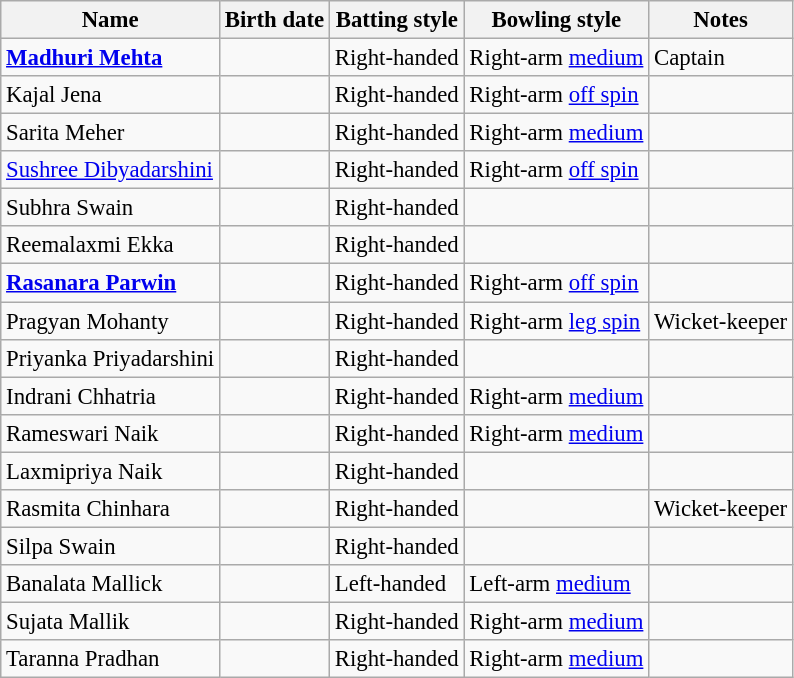<table class="wikitable sortable" style="font-size:95%;">
<tr>
<th align=center>Name</th>
<th align=center>Birth date</th>
<th align=center>Batting style</th>
<th align=center>Bowling style</th>
<th align=center>Notes</th>
</tr>
<tr>
<td><strong><a href='#'>Madhuri Mehta</a></strong></td>
<td></td>
<td>Right-handed</td>
<td>Right-arm <a href='#'>medium</a></td>
<td>Captain</td>
</tr>
<tr>
<td>Kajal Jena</td>
<td></td>
<td>Right-handed</td>
<td>Right-arm <a href='#'>off spin</a></td>
<td></td>
</tr>
<tr>
<td>Sarita Meher</td>
<td></td>
<td>Right-handed</td>
<td>Right-arm <a href='#'>medium</a></td>
<td></td>
</tr>
<tr>
<td><a href='#'>Sushree Dibyadarshini</a></td>
<td></td>
<td>Right-handed</td>
<td>Right-arm <a href='#'>off spin</a></td>
<td></td>
</tr>
<tr>
<td>Subhra Swain</td>
<td></td>
<td>Right-handed</td>
<td></td>
<td></td>
</tr>
<tr>
<td>Reemalaxmi Ekka</td>
<td></td>
<td>Right-handed</td>
<td></td>
<td></td>
</tr>
<tr>
<td><strong><a href='#'>Rasanara Parwin</a></strong></td>
<td></td>
<td>Right-handed</td>
<td>Right-arm <a href='#'>off spin</a></td>
<td></td>
</tr>
<tr>
<td>Pragyan Mohanty</td>
<td></td>
<td>Right-handed</td>
<td>Right-arm <a href='#'>leg spin</a></td>
<td>Wicket-keeper</td>
</tr>
<tr>
<td>Priyanka Priyadarshini</td>
<td></td>
<td>Right-handed</td>
<td></td>
<td></td>
</tr>
<tr>
<td>Indrani Chhatria</td>
<td></td>
<td>Right-handed</td>
<td>Right-arm <a href='#'>medium</a></td>
<td></td>
</tr>
<tr>
<td>Rameswari Naik</td>
<td></td>
<td>Right-handed</td>
<td>Right-arm <a href='#'>medium</a></td>
<td></td>
</tr>
<tr>
<td>Laxmipriya Naik</td>
<td></td>
<td>Right-handed</td>
<td></td>
<td></td>
</tr>
<tr>
<td>Rasmita Chinhara</td>
<td></td>
<td>Right-handed</td>
<td></td>
<td>Wicket-keeper</td>
</tr>
<tr>
<td>Silpa Swain</td>
<td></td>
<td>Right-handed</td>
<td></td>
<td></td>
</tr>
<tr>
<td>Banalata Mallick</td>
<td></td>
<td>Left-handed</td>
<td>Left-arm <a href='#'>medium</a></td>
<td></td>
</tr>
<tr>
<td>Sujata Mallik</td>
<td></td>
<td>Right-handed</td>
<td>Right-arm <a href='#'>medium</a></td>
<td></td>
</tr>
<tr>
<td>Taranna Pradhan</td>
<td></td>
<td>Right-handed</td>
<td>Right-arm <a href='#'>medium</a></td>
<td></td>
</tr>
</table>
